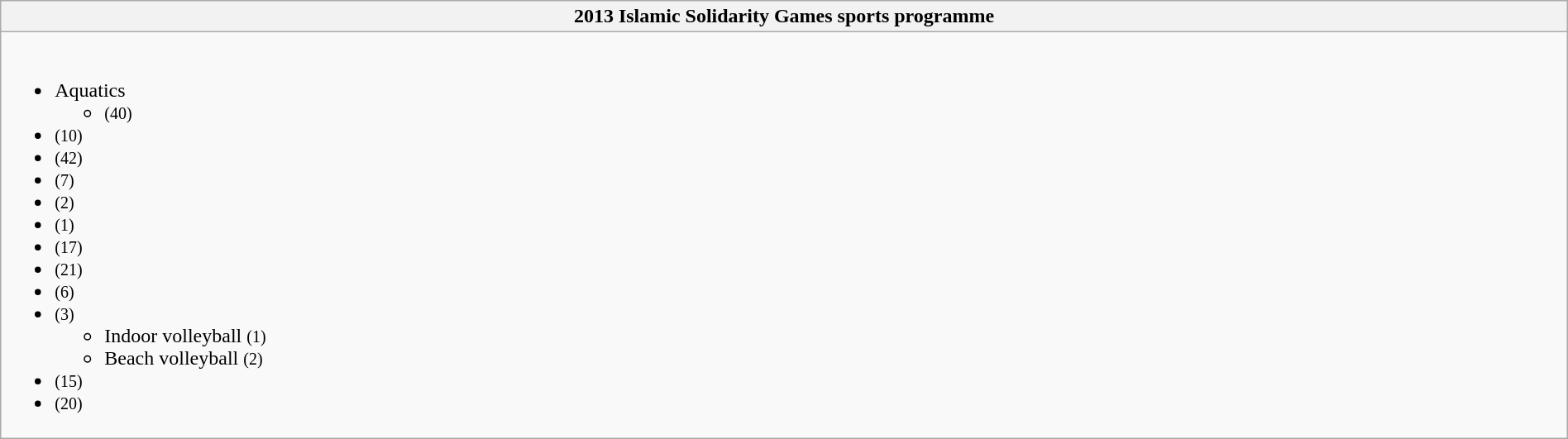<table class="wikitable" width=100%>
<tr>
<th>2013 Islamic Solidarity Games sports programme</th>
</tr>
<tr>
<td><br><ul><li>Aquatics<ul><li> <small>(40)</small></li></ul></li><li> <small>(10)</small></li><li> <small>(42)</small></li><li> <small>(7)</small></li><li> <small>(2)</small></li><li> <small>(1)</small></li><li> <small>(17)</small></li><li> <small>(21)</small></li><li> <small>(6)</small></li><li> <small>(3)</small><ul><li>Indoor volleyball <small>(1)</small></li><li>Beach volleyball <small>(2)</small></li></ul></li><li> <small>(15)</small></li><li> <small>(20)</small></li></ul></td>
</tr>
</table>
